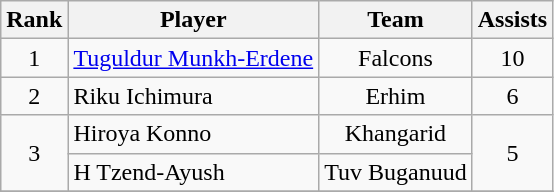<table class="wikitable" style="text-align:center;">
<tr>
<th>Rank</th>
<th>Player</th>
<th>Team</th>
<th>Assists</th>
</tr>
<tr>
<td>1</td>
<td align=left> <a href='#'>Tuguldur Munkh-Erdene</a></td>
<td>Falcons</td>
<td>10</td>
</tr>
<tr>
<td>2</td>
<td align=left> Riku Ichimura</td>
<td>Erhim</td>
<td>6</td>
</tr>
<tr>
<td rowspan=2>3</td>
<td align=left> Hiroya Konno</td>
<td>Khangarid</td>
<td rowspan=2>5</td>
</tr>
<tr>
<td align=left> H Tzend-Ayush</td>
<td>Tuv Buganuud</td>
</tr>
<tr>
</tr>
</table>
